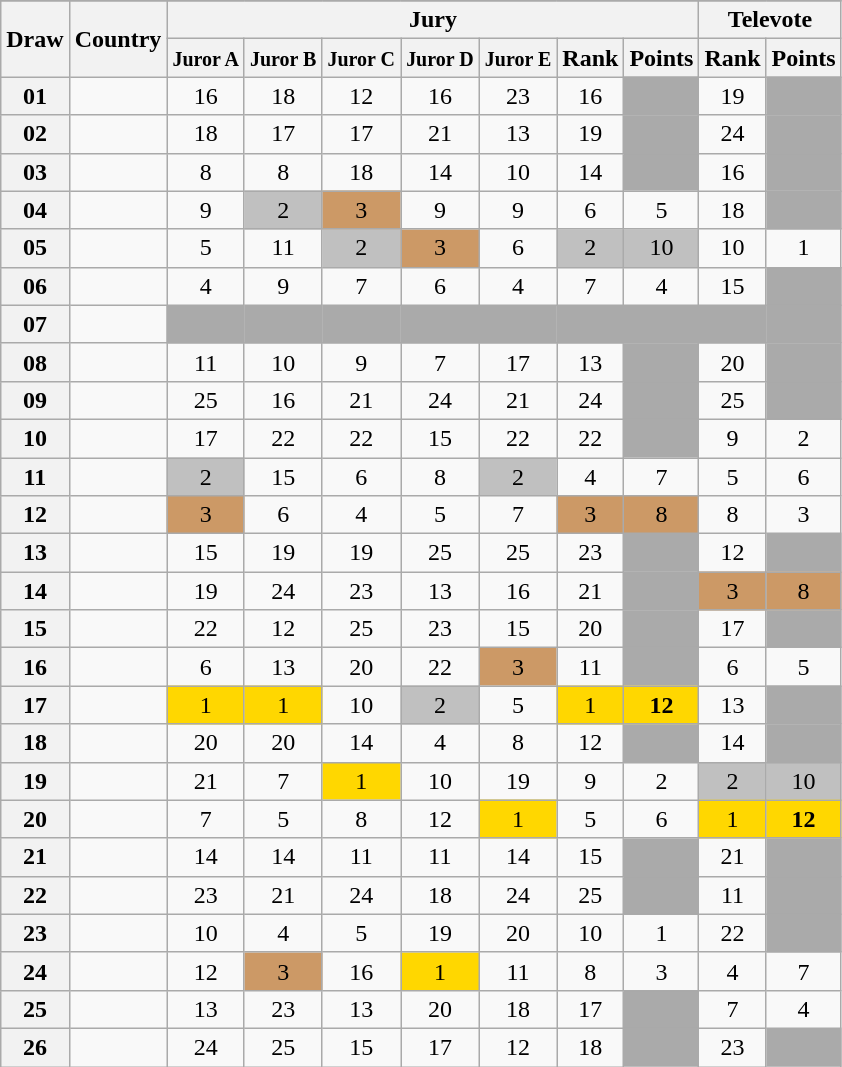<table class="sortable wikitable collapsible plainrowheaders" style="text-align:center;">
<tr>
</tr>
<tr>
<th scope="col" rowspan="2">Draw</th>
<th scope="col" rowspan="2">Country</th>
<th scope="col" colspan="7">Jury</th>
<th scope="col" colspan="2">Televote</th>
</tr>
<tr>
<th scope="col"><small>Juror A</small></th>
<th scope="col"><small>Juror B</small></th>
<th scope="col"><small>Juror C</small></th>
<th scope="col"><small>Juror D</small></th>
<th scope="col"><small>Juror E</small></th>
<th scope="col">Rank</th>
<th scope="col">Points</th>
<th scope="col">Rank</th>
<th scope="col">Points</th>
</tr>
<tr>
<th scope="row" style="text-align:center;">01</th>
<td style="text-align:left;"></td>
<td>16</td>
<td>18</td>
<td>12</td>
<td>16</td>
<td>23</td>
<td>16</td>
<td style="background:#AAAAAA;"></td>
<td>19</td>
<td style="background:#AAAAAA;"></td>
</tr>
<tr>
<th scope="row" style="text-align:center;">02</th>
<td style="text-align:left;"></td>
<td>18</td>
<td>17</td>
<td>17</td>
<td>21</td>
<td>13</td>
<td>19</td>
<td style="background:#AAAAAA;"></td>
<td>24</td>
<td style="background:#AAAAAA;"></td>
</tr>
<tr>
<th scope="row" style="text-align:center;">03</th>
<td style="text-align:left;"></td>
<td>8</td>
<td>8</td>
<td>18</td>
<td>14</td>
<td>10</td>
<td>14</td>
<td style="background:#AAAAAA;"></td>
<td>16</td>
<td style="background:#AAAAAA;"></td>
</tr>
<tr>
<th scope="row" style="text-align:center;">04</th>
<td style="text-align:left;"></td>
<td>9</td>
<td style="background:silver;">2</td>
<td style="background:#CC9966;">3</td>
<td>9</td>
<td>9</td>
<td>6</td>
<td>5</td>
<td>18</td>
<td style="background:#AAAAAA;"></td>
</tr>
<tr>
<th scope="row" style="text-align:center;">05</th>
<td style="text-align:left;"></td>
<td>5</td>
<td>11</td>
<td style="background:silver;">2</td>
<td style="background:#CC9966;">3</td>
<td>6</td>
<td style="background:silver;">2</td>
<td style="background:silver;">10</td>
<td>10</td>
<td>1</td>
</tr>
<tr>
<th scope="row" style="text-align:center;">06</th>
<td style="text-align:left;"></td>
<td>4</td>
<td>9</td>
<td>7</td>
<td>6</td>
<td>4</td>
<td>7</td>
<td>4</td>
<td>15</td>
<td style="background:#AAAAAA;"></td>
</tr>
<tr class="sortbottom">
<th scope="row" style="text-align:center;">07</th>
<td style="text-align:left;"></td>
<td style="background:#AAAAAA;"></td>
<td style="background:#AAAAAA;"></td>
<td style="background:#AAAAAA;"></td>
<td style="background:#AAAAAA;"></td>
<td style="background:#AAAAAA;"></td>
<td style="background:#AAAAAA;"></td>
<td style="background:#AAAAAA;"></td>
<td style="background:#AAAAAA;"></td>
<td style="background:#AAAAAA;"></td>
</tr>
<tr>
<th scope="row" style="text-align:center;">08</th>
<td style="text-align:left;"></td>
<td>11</td>
<td>10</td>
<td>9</td>
<td>7</td>
<td>17</td>
<td>13</td>
<td style="background:#AAAAAA;"></td>
<td>20</td>
<td style="background:#AAAAAA;"></td>
</tr>
<tr>
<th scope="row" style="text-align:center;">09</th>
<td style="text-align:left;"></td>
<td>25</td>
<td>16</td>
<td>21</td>
<td>24</td>
<td>21</td>
<td>24</td>
<td style="background:#AAAAAA;"></td>
<td>25</td>
<td style="background:#AAAAAA;"></td>
</tr>
<tr>
<th scope="row" style="text-align:center;">10</th>
<td style="text-align:left;"></td>
<td>17</td>
<td>22</td>
<td>22</td>
<td>15</td>
<td>22</td>
<td>22</td>
<td style="background:#AAAAAA;"></td>
<td>9</td>
<td>2</td>
</tr>
<tr>
<th scope="row" style="text-align:center;">11</th>
<td style="text-align:left;"></td>
<td style="background:silver;">2</td>
<td>15</td>
<td>6</td>
<td>8</td>
<td style="background:silver;">2</td>
<td>4</td>
<td>7</td>
<td>5</td>
<td>6</td>
</tr>
<tr>
<th scope="row" style="text-align:center;">12</th>
<td style="text-align:left;"></td>
<td style="background:#CC9966;">3</td>
<td>6</td>
<td>4</td>
<td>5</td>
<td>7</td>
<td style="background:#CC9966;">3</td>
<td style="background:#CC9966;">8</td>
<td>8</td>
<td>3</td>
</tr>
<tr>
<th scope="row" style="text-align:center;">13</th>
<td style="text-align:left;"></td>
<td>15</td>
<td>19</td>
<td>19</td>
<td>25</td>
<td>25</td>
<td>23</td>
<td style="background:#AAAAAA;"></td>
<td>12</td>
<td style="background:#AAAAAA;"></td>
</tr>
<tr>
<th scope="row" style="text-align:center;">14</th>
<td style="text-align:left;"></td>
<td>19</td>
<td>24</td>
<td>23</td>
<td>13</td>
<td>16</td>
<td>21</td>
<td style="background:#AAAAAA;"></td>
<td style="background:#CC9966;">3</td>
<td style="background:#CC9966;">8</td>
</tr>
<tr>
<th scope="row" style="text-align:center;">15</th>
<td style="text-align:left;"></td>
<td>22</td>
<td>12</td>
<td>25</td>
<td>23</td>
<td>15</td>
<td>20</td>
<td style="background:#AAAAAA;"></td>
<td>17</td>
<td style="background:#AAAAAA;"></td>
</tr>
<tr>
<th scope="row" style="text-align:center;">16</th>
<td style="text-align:left;"></td>
<td>6</td>
<td>13</td>
<td>20</td>
<td>22</td>
<td style="background:#CC9966;">3</td>
<td>11</td>
<td style="background:#AAAAAA;"></td>
<td>6</td>
<td>5</td>
</tr>
<tr>
<th scope="row" style="text-align:center;">17</th>
<td style="text-align:left;"></td>
<td style="background:gold;">1</td>
<td style="background:gold;">1</td>
<td>10</td>
<td style="background:silver;">2</td>
<td>5</td>
<td style="background:gold;">1</td>
<td style="background:gold;"><strong>12</strong></td>
<td>13</td>
<td style="background:#AAAAAA;"></td>
</tr>
<tr>
<th scope="row" style="text-align:center;">18</th>
<td style="text-align:left;"></td>
<td>20</td>
<td>20</td>
<td>14</td>
<td>4</td>
<td>8</td>
<td>12</td>
<td style="background:#AAAAAA;"></td>
<td>14</td>
<td style="background:#AAAAAA;"></td>
</tr>
<tr>
<th scope="row" style="text-align:center;">19</th>
<td style="text-align:left;"></td>
<td>21</td>
<td>7</td>
<td style="background:gold;">1</td>
<td>10</td>
<td>19</td>
<td>9</td>
<td>2</td>
<td style="background:silver;">2</td>
<td style="background:silver;">10</td>
</tr>
<tr>
<th scope="row" style="text-align:center;">20</th>
<td style="text-align:left;"></td>
<td>7</td>
<td>5</td>
<td>8</td>
<td>12</td>
<td style="background:gold;">1</td>
<td>5</td>
<td>6</td>
<td style="background:gold;">1</td>
<td style="background:gold;"><strong>12</strong></td>
</tr>
<tr>
<th scope="row" style="text-align:center;">21</th>
<td style="text-align:left;"></td>
<td>14</td>
<td>14</td>
<td>11</td>
<td>11</td>
<td>14</td>
<td>15</td>
<td style="background:#AAAAAA;"></td>
<td>21</td>
<td style="background:#AAAAAA;"></td>
</tr>
<tr>
<th scope="row" style="text-align:center;">22</th>
<td style="text-align:left;"></td>
<td>23</td>
<td>21</td>
<td>24</td>
<td>18</td>
<td>24</td>
<td>25</td>
<td style="background:#AAAAAA;"></td>
<td>11</td>
<td style="background:#AAAAAA;"></td>
</tr>
<tr>
<th scope="row" style="text-align:center;">23</th>
<td style="text-align:left;"></td>
<td>10</td>
<td>4</td>
<td>5</td>
<td>19</td>
<td>20</td>
<td>10</td>
<td>1</td>
<td>22</td>
<td style="background:#AAAAAA;"></td>
</tr>
<tr>
<th scope="row" style="text-align:center;">24</th>
<td style="text-align:left;"></td>
<td>12</td>
<td style="background:#CC9966;">3</td>
<td>16</td>
<td style="background:gold;">1</td>
<td>11</td>
<td>8</td>
<td>3</td>
<td>4</td>
<td>7</td>
</tr>
<tr>
<th scope="row" style="text-align:center;">25</th>
<td style="text-align:left;"></td>
<td>13</td>
<td>23</td>
<td>13</td>
<td>20</td>
<td>18</td>
<td>17</td>
<td style="background:#AAAAAA;"></td>
<td>7</td>
<td>4</td>
</tr>
<tr>
<th scope="row" style="text-align:center;">26</th>
<td style="text-align:left;"></td>
<td>24</td>
<td>25</td>
<td>15</td>
<td>17</td>
<td>12</td>
<td>18</td>
<td style="background:#AAAAAA;"></td>
<td>23</td>
<td style="background:#AAAAAA;"></td>
</tr>
</table>
